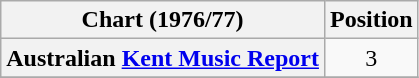<table class="wikitable sortable plainrowheaders">
<tr>
<th scope="col">Chart (1976/77)</th>
<th scope="col">Position</th>
</tr>
<tr>
<th scope="row">Australian <a href='#'>Kent Music Report</a></th>
<td style="text-align:center;">3</td>
</tr>
<tr>
</tr>
</table>
